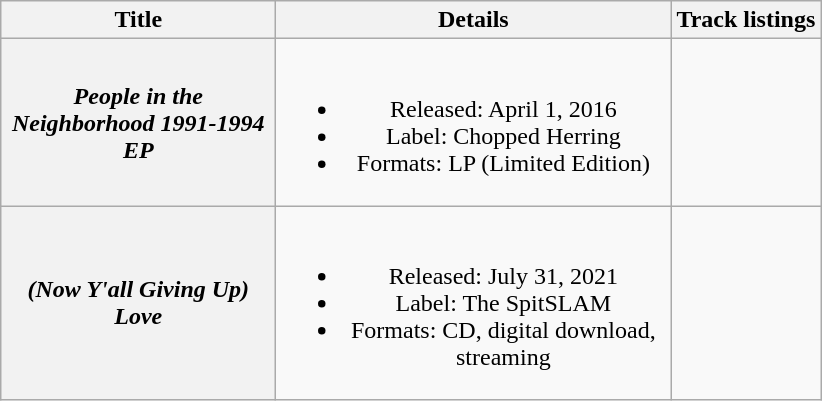<table class="wikitable plainrowheaders" style="text-align:center;">
<tr>
<th scope="col" rowspan="1" style="width:11em;">Title</th>
<th scope="col" rowspan="1" style="width:16em;">Details</th>
<th scope="col">Track listings</th>
</tr>
<tr>
<th scope="row"><em>People in the Neighborhood 1991-1994 EP</em></th>
<td><br><ul><li>Released: April 1, 2016</li><li>Label: Chopped Herring</li><li>Formats: LP (Limited Edition)</li></ul></td>
<td align="left" style="font-size: 85%;"><br></td>
</tr>
<tr>
<th scope="row"><em>(Now Y'all Giving Up) Love</em></th>
<td><br><ul><li>Released: July 31, 2021</li><li>Label: The SpitSLAM</li><li>Formats: CD, digital download, streaming</li></ul></td>
<td align="left" style="font-size: 85%;"><br></td>
</tr>
</table>
